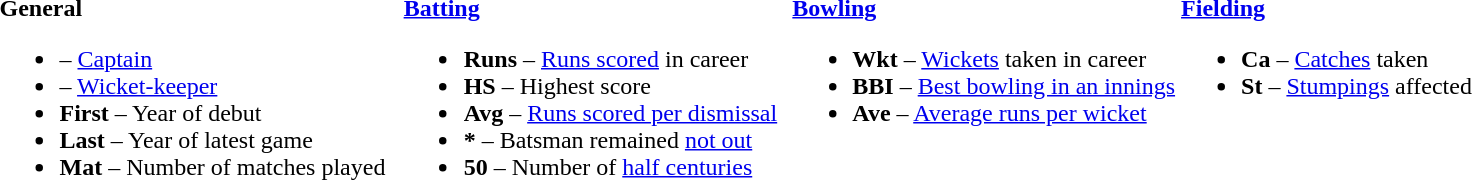<table>
<tr>
<td valign="top" style="width:26%"><br><strong>General</strong><ul><li> – <a href='#'>Captain</a></li><li> – <a href='#'>Wicket-keeper</a></li><li><strong>First</strong> – Year of debut</li><li><strong>Last</strong> – Year of latest game</li><li><strong>Mat</strong> – Number of matches played</li></ul></td>
<td valign="top" style="width:25%"><br><strong><a href='#'>Batting</a></strong><ul><li><strong>Runs</strong> – <a href='#'>Runs scored</a> in career</li><li><strong>HS</strong> – Highest score</li><li><strong>Avg</strong> – <a href='#'>Runs scored per dismissal</a></li><li><strong>*</strong> – Batsman remained <a href='#'>not out</a></li><li><strong>50</strong> – Number of <a href='#'>half centuries</a></li></ul></td>
<td valign="top" style="width:25%"><br><strong><a href='#'>Bowling</a></strong><ul><li><strong>Wkt</strong> – <a href='#'>Wickets</a> taken in career</li><li><strong>BBI</strong> – <a href='#'>Best bowling in an innings</a></li><li><strong>Ave</strong> – <a href='#'>Average runs per wicket</a></li></ul></td>
<td valign="top" style="width:24%"><br><strong><a href='#'>Fielding</a></strong><ul><li><strong>Ca</strong> – <a href='#'>Catches</a> taken</li><li><strong>St</strong> – <a href='#'>Stumpings</a> affected</li></ul></td>
</tr>
</table>
